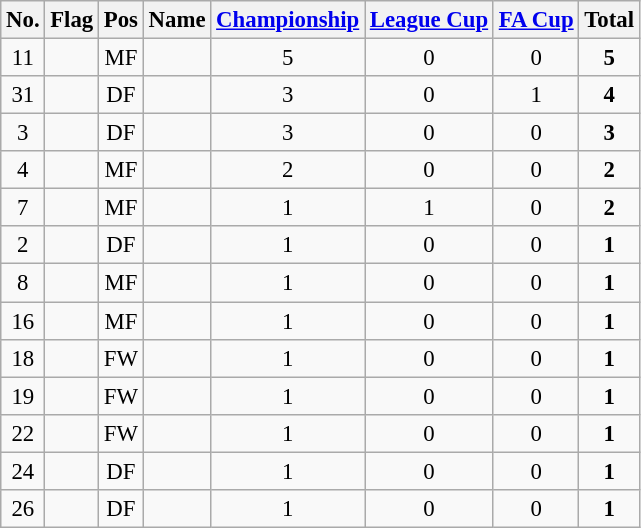<table class="wikitable sortable" style="text-align:center; font-size:95%;">
<tr>
<th>No.</th>
<th>Flag</th>
<th>Pos</th>
<th>Name</th>
<th><a href='#'>Championship</a></th>
<th><a href='#'>League Cup</a></th>
<th><a href='#'>FA Cup</a></th>
<th>Total</th>
</tr>
<tr>
<td>11</td>
<td></td>
<td>MF</td>
<td></td>
<td>5</td>
<td>0</td>
<td>0</td>
<td><strong>5</strong></td>
</tr>
<tr>
<td>31</td>
<td></td>
<td>DF</td>
<td></td>
<td>3</td>
<td>0</td>
<td>1</td>
<td><strong>4</strong></td>
</tr>
<tr>
<td>3</td>
<td></td>
<td>DF</td>
<td></td>
<td>3</td>
<td>0</td>
<td>0</td>
<td><strong>3</strong></td>
</tr>
<tr>
<td>4</td>
<td></td>
<td>MF</td>
<td></td>
<td>2</td>
<td>0</td>
<td>0</td>
<td><strong>2</strong></td>
</tr>
<tr>
<td>7</td>
<td></td>
<td>MF</td>
<td></td>
<td>1</td>
<td>1</td>
<td>0</td>
<td><strong>2</strong></td>
</tr>
<tr>
<td>2</td>
<td></td>
<td>DF</td>
<td></td>
<td>1</td>
<td>0</td>
<td>0</td>
<td><strong>1</strong></td>
</tr>
<tr>
<td>8</td>
<td></td>
<td>MF</td>
<td></td>
<td>1</td>
<td>0</td>
<td>0</td>
<td><strong>1</strong></td>
</tr>
<tr>
<td>16</td>
<td></td>
<td>MF</td>
<td></td>
<td>1</td>
<td>0</td>
<td>0</td>
<td><strong>1</strong></td>
</tr>
<tr>
<td>18</td>
<td></td>
<td>FW</td>
<td></td>
<td>1</td>
<td>0</td>
<td>0</td>
<td><strong>1</strong></td>
</tr>
<tr>
<td>19</td>
<td></td>
<td>FW</td>
<td></td>
<td>1</td>
<td>0</td>
<td>0</td>
<td><strong>1</strong></td>
</tr>
<tr>
<td>22</td>
<td></td>
<td>FW</td>
<td></td>
<td>1</td>
<td>0</td>
<td>0</td>
<td><strong>1</strong></td>
</tr>
<tr>
<td>24</td>
<td></td>
<td>DF</td>
<td></td>
<td>1</td>
<td>0</td>
<td>0</td>
<td><strong>1</strong></td>
</tr>
<tr>
<td>26</td>
<td></td>
<td>DF</td>
<td></td>
<td>1</td>
<td>0</td>
<td>0</td>
<td><strong>1</strong></td>
</tr>
</table>
